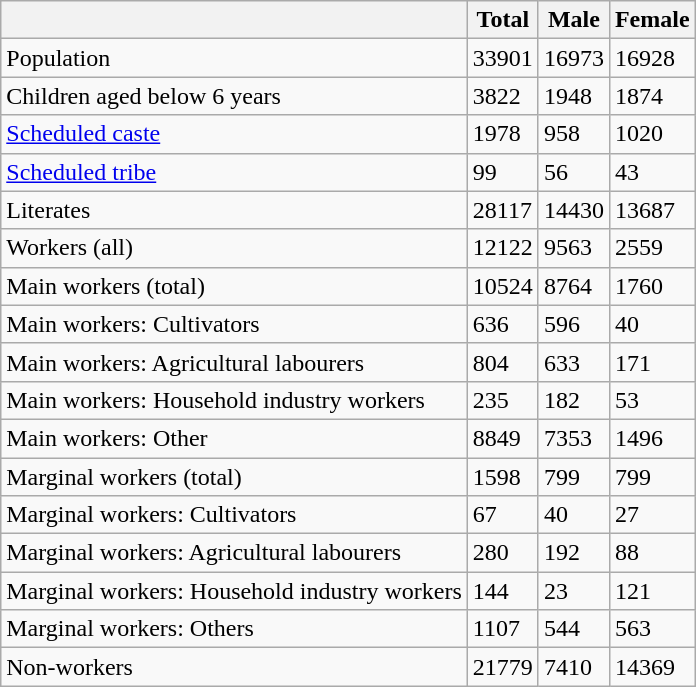<table class="wikitable sortable">
<tr>
<th></th>
<th>Total</th>
<th>Male</th>
<th>Female</th>
</tr>
<tr>
<td>Population</td>
<td>33901</td>
<td>16973</td>
<td>16928</td>
</tr>
<tr>
<td>Children aged below 6 years</td>
<td>3822</td>
<td>1948</td>
<td>1874</td>
</tr>
<tr>
<td><a href='#'>Scheduled caste</a></td>
<td>1978</td>
<td>958</td>
<td>1020</td>
</tr>
<tr>
<td><a href='#'>Scheduled tribe</a></td>
<td>99</td>
<td>56</td>
<td>43</td>
</tr>
<tr>
<td>Literates</td>
<td>28117</td>
<td>14430</td>
<td>13687</td>
</tr>
<tr>
<td>Workers (all)</td>
<td>12122</td>
<td>9563</td>
<td>2559</td>
</tr>
<tr>
<td>Main workers (total)</td>
<td>10524</td>
<td>8764</td>
<td>1760</td>
</tr>
<tr>
<td>Main workers: Cultivators</td>
<td>636</td>
<td>596</td>
<td>40</td>
</tr>
<tr>
<td>Main workers: Agricultural labourers</td>
<td>804</td>
<td>633</td>
<td>171</td>
</tr>
<tr>
<td>Main workers: Household industry workers</td>
<td>235</td>
<td>182</td>
<td>53</td>
</tr>
<tr>
<td>Main workers: Other</td>
<td>8849</td>
<td>7353</td>
<td>1496</td>
</tr>
<tr>
<td>Marginal workers (total)</td>
<td>1598</td>
<td>799</td>
<td>799</td>
</tr>
<tr>
<td>Marginal workers: Cultivators</td>
<td>67</td>
<td>40</td>
<td>27</td>
</tr>
<tr>
<td>Marginal workers: Agricultural labourers</td>
<td>280</td>
<td>192</td>
<td>88</td>
</tr>
<tr>
<td>Marginal workers: Household industry workers</td>
<td>144</td>
<td>23</td>
<td>121</td>
</tr>
<tr>
<td>Marginal workers: Others</td>
<td>1107</td>
<td>544</td>
<td>563</td>
</tr>
<tr>
<td>Non-workers</td>
<td>21779</td>
<td>7410</td>
<td>14369</td>
</tr>
</table>
